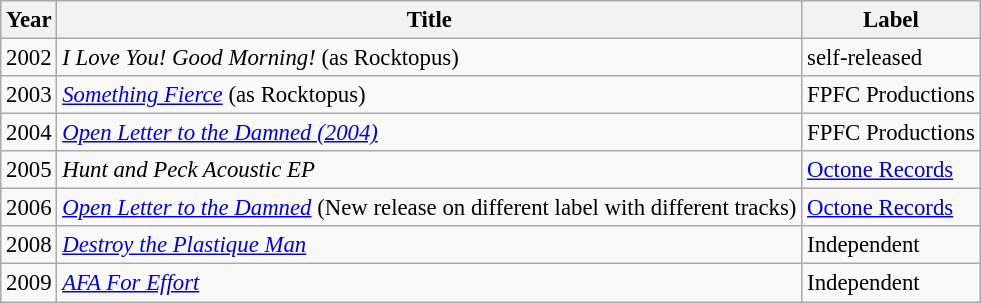<table class="wikitable" style="font-size: 95%;">
<tr>
<th>Year</th>
<th>Title</th>
<th>Label</th>
</tr>
<tr>
<td>2002</td>
<td><em>I Love You! Good Morning!</em> (as Rocktopus)</td>
<td>self-released</td>
</tr>
<tr>
<td>2003</td>
<td><em><a href='#'>Something Fierce</a></em> (as Rocktopus)</td>
<td>FPFC Productions</td>
</tr>
<tr>
<td>2004</td>
<td><em><a href='#'>Open Letter to the Damned (2004)</a></em></td>
<td>FPFC Productions</td>
</tr>
<tr>
<td>2005</td>
<td><em>Hunt and Peck Acoustic EP</em></td>
<td><a href='#'>Octone Records</a></td>
</tr>
<tr>
<td>2006</td>
<td><em><a href='#'>Open Letter to the Damned</a></em> (New release on different label with different tracks)</td>
<td><a href='#'>Octone Records</a></td>
</tr>
<tr>
<td>2008</td>
<td><em><a href='#'>Destroy the Plastique Man</a></em></td>
<td>Independent</td>
</tr>
<tr>
<td>2009</td>
<td><em><a href='#'>AFA For Effort</a></em></td>
<td>Independent</td>
</tr>
</table>
